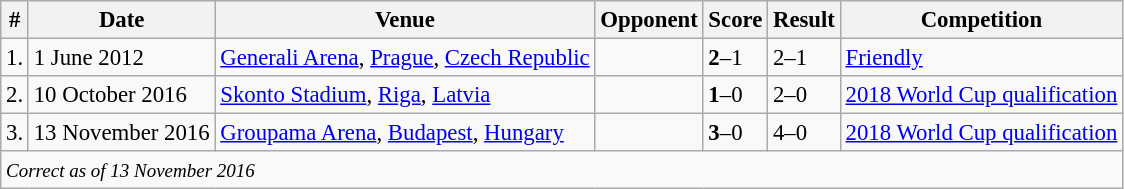<table class="wikitable" style="font-size:95%;">
<tr>
<th>#</th>
<th>Date</th>
<th>Venue</th>
<th>Opponent</th>
<th>Score</th>
<th>Result</th>
<th>Competition</th>
</tr>
<tr>
<td>1.</td>
<td>1 June 2012</td>
<td><a href='#'>Generali Arena</a>, <a href='#'>Prague</a>, <a href='#'>Czech Republic</a></td>
<td></td>
<td><strong>2</strong>–1</td>
<td>2–1</td>
<td><a href='#'>Friendly</a></td>
</tr>
<tr>
<td>2.</td>
<td>10 October 2016</td>
<td><a href='#'>Skonto Stadium</a>, <a href='#'>Riga</a>, <a href='#'>Latvia</a></td>
<td></td>
<td><strong>1</strong>–0</td>
<td>2–0</td>
<td><a href='#'>2018 World Cup qualification</a></td>
</tr>
<tr>
<td>3.</td>
<td>13 November 2016</td>
<td><a href='#'>Groupama Arena</a>, <a href='#'>Budapest</a>, <a href='#'>Hungary</a></td>
<td></td>
<td><strong>3</strong>–0</td>
<td>4–0</td>
<td><a href='#'>2018 World Cup qualification</a></td>
</tr>
<tr>
<td colspan="12"><small><em>Correct as of 13 November 2016</em></small></td>
</tr>
</table>
